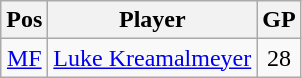<table class=wikitable>
<tr>
<th>Pos</th>
<th>Player</th>
<th>GP</th>
</tr>
<tr>
<td align="center"><a href='#'>MF</a></td>
<td> <a href='#'>Luke Kreamalmeyer</a></td>
<td align="center">28</td>
</tr>
</table>
